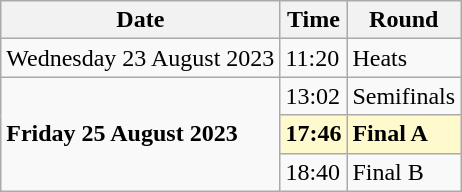<table class="wikitable">
<tr>
<th>Date</th>
<th>Time</th>
<th>Round</th>
</tr>
<tr>
<td>Wednesday 23 August 2023</td>
<td>11:20</td>
<td>Heats</td>
</tr>
<tr>
<td rowspan=3><strong>Friday 25 August 2023</strong></td>
<td>13:02</td>
<td>Semifinals</td>
</tr>
<tr>
<td style=background:lemonchiffon><strong>17:46</strong></td>
<td style=background:lemonchiffon><strong>Final A</strong></td>
</tr>
<tr>
<td>18:40</td>
<td>Final B</td>
</tr>
</table>
